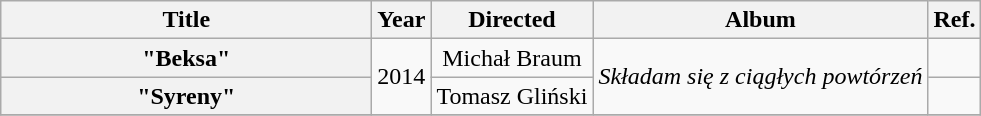<table class="wikitable plainrowheaders" style="text-align:center;">
<tr>
<th scope="col" style="width:15em;">Title</th>
<th scope="col">Year</th>
<th scope="col">Directed</th>
<th scope="col">Album</th>
<th scope="col">Ref.</th>
</tr>
<tr>
<th scope="row">"Beksa"</th>
<td rowspan=2>2014</td>
<td>Michał Braum</td>
<td rowspan=2><em>Składam się z ciągłych powtórzeń</em></td>
<td></td>
</tr>
<tr>
<th scope="row">"Syreny"</th>
<td>Tomasz Gliński</td>
<td></td>
</tr>
<tr>
</tr>
</table>
